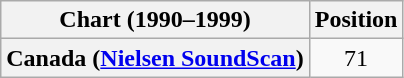<table class="wikitable plainrowheaders" style="text-align:center">
<tr>
<th>Chart (1990–1999)</th>
<th>Position</th>
</tr>
<tr>
<th scope="row">Canada (<a href='#'>Nielsen SoundScan</a>)</th>
<td>71</td>
</tr>
</table>
